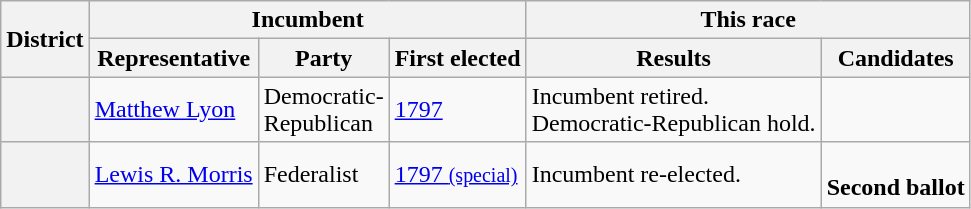<table class=wikitable>
<tr>
<th rowspan=2>District</th>
<th colspan=3>Incumbent</th>
<th colspan=2>This race</th>
</tr>
<tr>
<th>Representative</th>
<th>Party</th>
<th>First elected</th>
<th>Results</th>
<th>Candidates</th>
</tr>
<tr>
<th><br></th>
<td><a href='#'>Matthew Lyon</a></td>
<td>Democratic-<br>Republican</td>
<td><a href='#'>1797</a></td>
<td>Incumbent retired.<br>Democratic-Republican hold.</td>
<td nowrap></td>
</tr>
<tr>
<th><br></th>
<td><a href='#'>Lewis R. Morris</a></td>
<td>Federalist</td>
<td><a href='#'>1797 <small>(special)</small></a></td>
<td>Incumbent re-elected.</td>
<td nowrap><br><strong>Second ballot </strong><br></td>
</tr>
</table>
